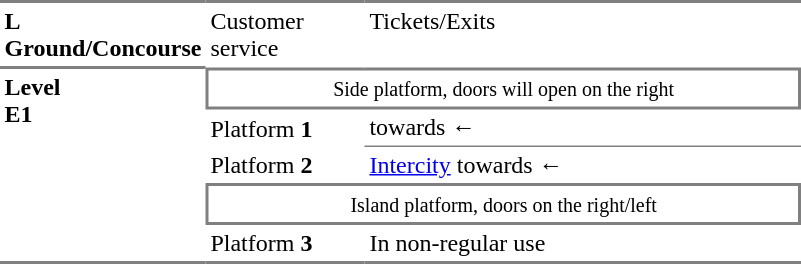<table table border=0 cellspacing=0 cellpadding=3>
<tr>
<td style="border-bottom:solid 2px gray;border-top:solid 2px gray; vertical-align:top" width=50><strong>L<br>Ground/Concourse</strong></td>
<td style="border-top:solid 2px gray;border-bottom:solid 1px gray; vertical-align:top" width=100>Customer service</td>
<td style="border-top:solid 2px gray;border-bottom:solid 1px gray; vertical-align:top" width=285>Tickets/Exits</td>
</tr>
<tr>
<td style="border-bottom:solid 2px gray; vertical-align:top" rowspan="12"><strong>Level<br>Ε1</strong></td>
<td style="border-top:solid 1px gray;border-right:solid 2px gray;border-left:solid 2px gray;border-bottom:solid 2px gray; text-align:center" colspan="2"><small>Side platform, doors will open on the right</small></td>
</tr>
<tr>
<td>Platform <span><strong>1</strong></span></td>
<td style="border-bottom:solid 1px gray;">towards <small></small> ←</td>
</tr>
<tr>
<td>Platform <span><strong>2</strong></span></td>
<td><a href='#'>Intercity</a> towards <small></small> ←</td>
</tr>
<tr>
<td style="border-top:solid 2px gray;border-right:solid 2px gray;border-left:solid 2px gray;border-bottom:solid 2px gray; text-align:center" colspan="2"><small>Island platform, doors on the right/left</small></td>
</tr>
<tr>
<td style="border-bottom:solid 2px gray;">Platform <span><strong>3</strong></span></td>
<td style="border-bottom:solid 2px gray;">In non-regular use</td>
</tr>
</table>
